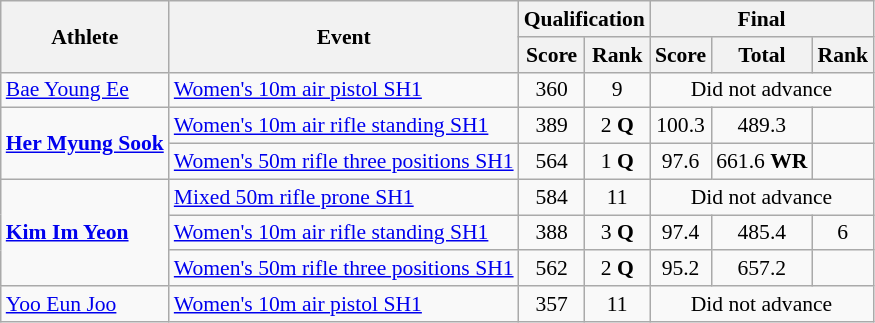<table class=wikitable style="font-size:90%">
<tr>
<th rowspan="2">Athlete</th>
<th rowspan="2">Event</th>
<th colspan="2">Qualification</th>
<th colspan="3">Final</th>
</tr>
<tr>
<th>Score</th>
<th>Rank</th>
<th>Score</th>
<th>Total</th>
<th>Rank</th>
</tr>
<tr>
<td><a href='#'>Bae Young Ee</a></td>
<td><a href='#'>Women's 10m air pistol SH1</a></td>
<td align=center>360</td>
<td align=center>9</td>
<td align=center colspan="3">Did not advance</td>
</tr>
<tr>
<td rowspan="2"><strong><a href='#'>Her Myung Sook</a></strong></td>
<td><a href='#'>Women's 10m air rifle standing SH1</a></td>
<td align=center>389</td>
<td align=center>2 <strong>Q</strong></td>
<td align=center>100.3</td>
<td align=center>489.3</td>
<td align=center></td>
</tr>
<tr>
<td><a href='#'>Women's 50m rifle three positions SH1</a></td>
<td align=center>564</td>
<td align=center>1 <strong>Q</strong></td>
<td align=center>97.6</td>
<td align=center>661.6 <strong>WR</strong></td>
<td align=center></td>
</tr>
<tr>
<td rowspan="3"><strong><a href='#'>Kim Im Yeon</a></strong></td>
<td><a href='#'>Mixed 50m rifle prone SH1</a></td>
<td align=center>584</td>
<td align=center>11</td>
<td align=center colspan="3">Did not advance</td>
</tr>
<tr>
<td><a href='#'>Women's 10m air rifle standing SH1</a></td>
<td align=center>388</td>
<td align=center>3 <strong>Q</strong></td>
<td align=center>97.4</td>
<td align=center>485.4</td>
<td align=center>6</td>
</tr>
<tr>
<td><a href='#'>Women's 50m rifle three positions SH1</a></td>
<td align=center>562</td>
<td align=center>2 <strong>Q</strong></td>
<td align=center>95.2</td>
<td align=center>657.2</td>
<td align=center></td>
</tr>
<tr>
<td><a href='#'>Yoo Eun Joo</a></td>
<td><a href='#'>Women's 10m air pistol SH1</a></td>
<td align=center>357</td>
<td align=center>11</td>
<td align=center colspan="3">Did not advance</td>
</tr>
</table>
